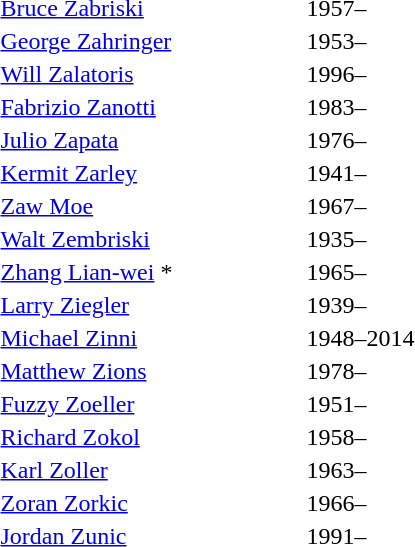<table>
<tr>
<td style="width:200px"> <a href='#'>Bruce Zabriski</a></td>
<td>1957–</td>
</tr>
<tr>
<td> <a href='#'>George Zahringer</a></td>
<td>1953–</td>
</tr>
<tr>
<td> <a href='#'>Will Zalatoris</a></td>
<td>1996–</td>
</tr>
<tr>
<td> <a href='#'>Fabrizio Zanotti</a></td>
<td>1983–</td>
</tr>
<tr>
<td> <a href='#'>Julio Zapata</a></td>
<td>1976–</td>
</tr>
<tr>
<td> <a href='#'>Kermit Zarley</a></td>
<td>1941–</td>
</tr>
<tr>
<td> <a href='#'>Zaw Moe</a></td>
<td>1967–</td>
</tr>
<tr>
<td> <a href='#'>Walt Zembriski</a></td>
<td>1935–</td>
</tr>
<tr>
<td> <a href='#'>Zhang Lian-wei</a> *</td>
<td>1965–</td>
</tr>
<tr>
<td> <a href='#'>Larry Ziegler</a></td>
<td>1939–</td>
</tr>
<tr>
<td> <a href='#'>Michael Zinni</a></td>
<td>1948–2014</td>
</tr>
<tr>
<td> <a href='#'>Matthew Zions</a></td>
<td>1978–</td>
</tr>
<tr>
<td> <a href='#'>Fuzzy Zoeller</a></td>
<td>1951–</td>
</tr>
<tr>
<td> <a href='#'>Richard Zokol</a></td>
<td>1958–</td>
</tr>
<tr>
<td> <a href='#'>Karl Zoller</a></td>
<td>1963–</td>
</tr>
<tr>
<td> <a href='#'>Zoran Zorkic</a></td>
<td>1966–</td>
</tr>
<tr>
<td> <a href='#'>Jordan Zunic</a></td>
<td>1991–</td>
</tr>
</table>
